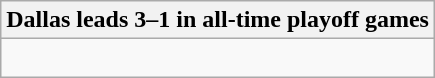<table class="wikitable collapsible collapsed">
<tr>
<th>Dallas leads 3–1 in all-time playoff games</th>
</tr>
<tr>
<td><br>


</td>
</tr>
</table>
